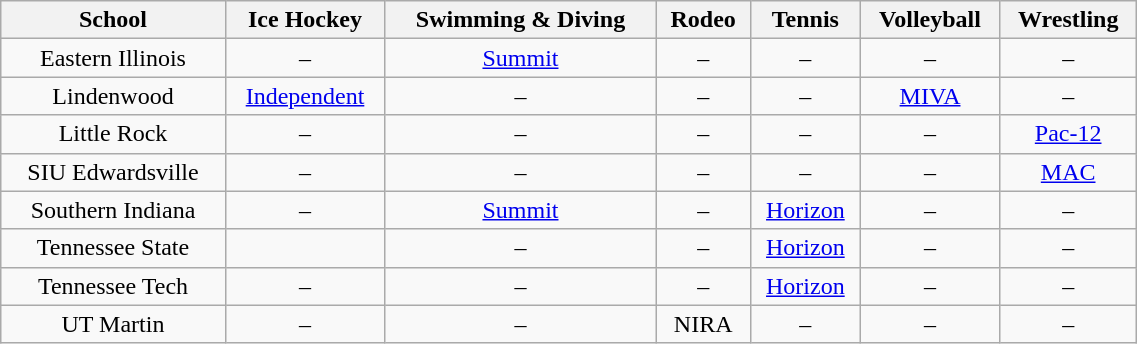<table class="wikitable" style="text-align:center; width:60%">
<tr>
<th>School</th>
<th>Ice Hockey</th>
<th>Swimming & Diving</th>
<th>Rodeo</th>
<th>Tennis</th>
<th>Volleyball</th>
<th>Wrestling</th>
</tr>
<tr>
<td>Eastern Illinois</td>
<td>–</td>
<td><a href='#'>Summit</a></td>
<td>–</td>
<td>–</td>
<td>–</td>
<td>–</td>
</tr>
<tr>
<td>Lindenwood</td>
<td><a href='#'>Independent</a></td>
<td>–</td>
<td>–</td>
<td>–</td>
<td><a href='#'>MIVA</a></td>
<td>–</td>
</tr>
<tr>
<td>Little Rock</td>
<td>–</td>
<td>–</td>
<td>–</td>
<td>–</td>
<td>–</td>
<td><a href='#'>Pac-12</a></td>
</tr>
<tr>
<td>SIU Edwardsville</td>
<td>–</td>
<td>–</td>
<td>–</td>
<td>–</td>
<td>–</td>
<td><a href='#'>MAC</a></td>
</tr>
<tr>
<td>Southern Indiana</td>
<td>–</td>
<td><a href='#'>Summit</a></td>
<td>–</td>
<td><a href='#'>Horizon</a></td>
<td>–</td>
<td>–</td>
</tr>
<tr>
<td>Tennessee State</td>
<td></td>
<td>–</td>
<td>–</td>
<td><a href='#'>Horizon</a></td>
<td>–</td>
<td>–</td>
</tr>
<tr>
<td>Tennessee Tech</td>
<td>–</td>
<td>–</td>
<td>–</td>
<td><a href='#'>Horizon</a></td>
<td>–</td>
<td>–</td>
</tr>
<tr>
<td>UT Martin</td>
<td>–</td>
<td>–</td>
<td>NIRA</td>
<td>–</td>
<td>–</td>
<td>–</td>
</tr>
</table>
